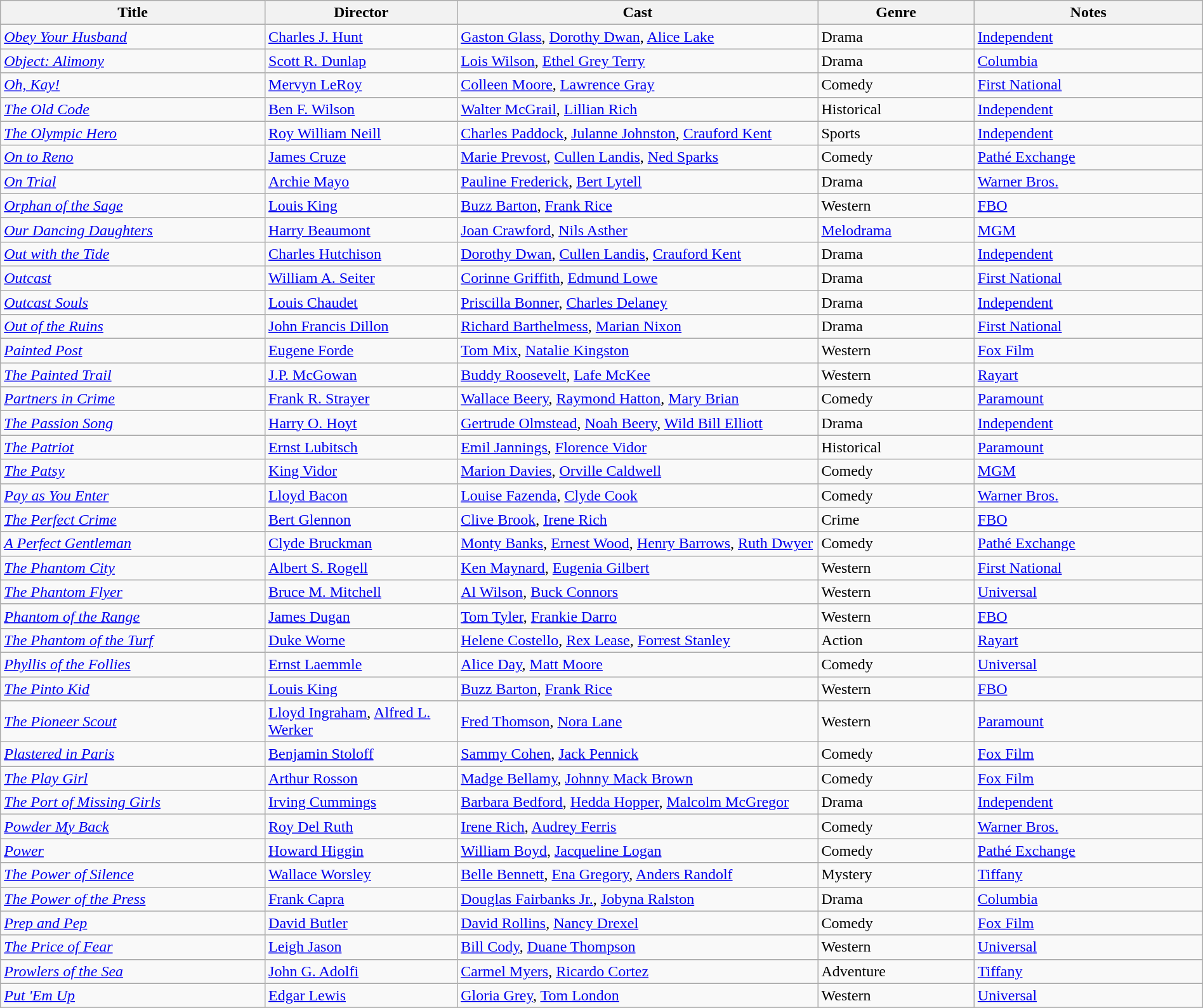<table class="wikitable" style="width:100%;">
<tr>
<th style="width:22%;">Title</th>
<th style="width:16%;">Director</th>
<th style="width:30%;">Cast</th>
<th style="width:13%;">Genre</th>
<th style="width:19%;">Notes</th>
</tr>
<tr>
<td><em><a href='#'>Obey Your Husband</a></em></td>
<td><a href='#'>Charles J. Hunt</a></td>
<td><a href='#'>Gaston Glass</a>, <a href='#'>Dorothy Dwan</a>, <a href='#'>Alice Lake</a></td>
<td>Drama</td>
<td><a href='#'>Independent</a></td>
</tr>
<tr>
<td><em><a href='#'>Object: Alimony</a></em></td>
<td><a href='#'>Scott R. Dunlap</a></td>
<td><a href='#'>Lois Wilson</a>, <a href='#'>Ethel Grey Terry</a></td>
<td>Drama</td>
<td><a href='#'>Columbia</a></td>
</tr>
<tr>
<td><em><a href='#'>Oh, Kay!</a></em></td>
<td><a href='#'>Mervyn LeRoy</a></td>
<td><a href='#'>Colleen Moore</a>, <a href='#'>Lawrence Gray</a></td>
<td>Comedy</td>
<td><a href='#'>First National</a></td>
</tr>
<tr>
<td><em><a href='#'>The Old Code</a></em></td>
<td><a href='#'>Ben F. Wilson</a></td>
<td><a href='#'>Walter McGrail</a>, <a href='#'>Lillian Rich</a></td>
<td>Historical</td>
<td><a href='#'>Independent</a></td>
</tr>
<tr>
<td><em><a href='#'>The Olympic Hero</a></em></td>
<td><a href='#'>Roy William Neill</a></td>
<td><a href='#'>Charles Paddock</a>, <a href='#'>Julanne Johnston</a>, <a href='#'>Crauford Kent</a></td>
<td>Sports</td>
<td><a href='#'>Independent</a></td>
</tr>
<tr>
<td><em><a href='#'>On to Reno</a></em></td>
<td><a href='#'>James Cruze</a></td>
<td><a href='#'>Marie Prevost</a>, <a href='#'>Cullen Landis</a>, <a href='#'>Ned Sparks</a></td>
<td>Comedy</td>
<td><a href='#'>Pathé Exchange</a></td>
</tr>
<tr>
<td><em><a href='#'>On Trial</a></em></td>
<td><a href='#'>Archie Mayo</a></td>
<td><a href='#'>Pauline Frederick</a>, <a href='#'>Bert Lytell</a></td>
<td>Drama</td>
<td><a href='#'>Warner Bros.</a></td>
</tr>
<tr>
<td><em><a href='#'>Orphan of the Sage</a></em></td>
<td><a href='#'>Louis King</a></td>
<td><a href='#'>Buzz Barton</a>, <a href='#'>Frank Rice</a></td>
<td>Western</td>
<td><a href='#'>FBO</a></td>
</tr>
<tr>
<td><em><a href='#'>Our Dancing Daughters</a></em></td>
<td><a href='#'>Harry Beaumont</a></td>
<td><a href='#'>Joan Crawford</a>, <a href='#'>Nils Asther</a></td>
<td><a href='#'>Melodrama</a></td>
<td><a href='#'>MGM</a></td>
</tr>
<tr>
<td><em><a href='#'>Out with the Tide</a></em></td>
<td><a href='#'>Charles Hutchison</a></td>
<td><a href='#'>Dorothy Dwan</a>, <a href='#'>Cullen Landis</a>, <a href='#'>Crauford Kent</a></td>
<td>Drama</td>
<td><a href='#'>Independent</a></td>
</tr>
<tr>
<td><em><a href='#'>Outcast</a></em></td>
<td><a href='#'>William A. Seiter</a></td>
<td><a href='#'>Corinne Griffith</a>, <a href='#'>Edmund Lowe</a></td>
<td>Drama</td>
<td><a href='#'>First National</a></td>
</tr>
<tr>
<td><em><a href='#'>Outcast Souls</a></em></td>
<td><a href='#'>Louis Chaudet</a></td>
<td><a href='#'>Priscilla Bonner</a>, <a href='#'>Charles Delaney</a></td>
<td>Drama</td>
<td><a href='#'>Independent</a></td>
</tr>
<tr>
<td><em><a href='#'>Out of the Ruins</a></em></td>
<td><a href='#'>John Francis Dillon</a></td>
<td><a href='#'>Richard Barthelmess</a>, <a href='#'>Marian Nixon</a></td>
<td>Drama</td>
<td><a href='#'>First National</a></td>
</tr>
<tr>
<td><em><a href='#'>Painted Post</a></em></td>
<td><a href='#'>Eugene Forde</a></td>
<td><a href='#'>Tom Mix</a>, <a href='#'>Natalie Kingston</a></td>
<td>Western</td>
<td><a href='#'>Fox Film</a></td>
</tr>
<tr>
<td><em><a href='#'>The Painted Trail</a></em></td>
<td><a href='#'>J.P. McGowan</a></td>
<td><a href='#'>Buddy Roosevelt</a>, <a href='#'>Lafe McKee</a></td>
<td>Western</td>
<td><a href='#'>Rayart</a></td>
</tr>
<tr>
<td><em><a href='#'>Partners in Crime</a></em></td>
<td><a href='#'>Frank R. Strayer</a></td>
<td><a href='#'>Wallace Beery</a>, <a href='#'>Raymond Hatton</a>, <a href='#'>Mary Brian</a></td>
<td>Comedy</td>
<td><a href='#'>Paramount</a></td>
</tr>
<tr>
<td><em><a href='#'>The Passion Song</a></em></td>
<td><a href='#'>Harry O. Hoyt</a></td>
<td><a href='#'>Gertrude Olmstead</a>, <a href='#'>Noah Beery</a>, <a href='#'>Wild Bill Elliott</a></td>
<td>Drama</td>
<td><a href='#'>Independent</a></td>
</tr>
<tr>
<td><em><a href='#'>The Patriot</a></em></td>
<td><a href='#'>Ernst Lubitsch</a></td>
<td><a href='#'>Emil Jannings</a>, <a href='#'>Florence Vidor</a></td>
<td>Historical</td>
<td><a href='#'>Paramount</a></td>
</tr>
<tr>
<td><em><a href='#'>The Patsy</a></em></td>
<td><a href='#'>King Vidor</a></td>
<td><a href='#'>Marion Davies</a>, <a href='#'>Orville Caldwell</a></td>
<td>Comedy</td>
<td><a href='#'>MGM</a></td>
</tr>
<tr>
<td><em><a href='#'>Pay as You Enter</a></em></td>
<td><a href='#'>Lloyd Bacon</a></td>
<td><a href='#'>Louise Fazenda</a>, <a href='#'>Clyde Cook</a></td>
<td>Comedy</td>
<td><a href='#'>Warner Bros.</a></td>
</tr>
<tr>
<td><em><a href='#'>The Perfect Crime</a></em></td>
<td><a href='#'>Bert Glennon</a></td>
<td><a href='#'>Clive Brook</a>, <a href='#'>Irene Rich</a></td>
<td>Crime</td>
<td><a href='#'>FBO</a></td>
</tr>
<tr>
<td><em><a href='#'>A Perfect Gentleman</a></em></td>
<td><a href='#'>Clyde Bruckman</a></td>
<td><a href='#'>Monty Banks</a>, <a href='#'>Ernest Wood</a>, <a href='#'>Henry Barrows</a>, <a href='#'>Ruth Dwyer</a></td>
<td>Comedy</td>
<td><a href='#'>Pathé Exchange</a></td>
</tr>
<tr>
<td><em><a href='#'>The Phantom City</a></em></td>
<td><a href='#'>Albert S. Rogell</a></td>
<td><a href='#'>Ken Maynard</a>, <a href='#'>Eugenia Gilbert</a></td>
<td>Western</td>
<td><a href='#'>First National</a></td>
</tr>
<tr>
<td><em><a href='#'>The Phantom Flyer</a></em></td>
<td><a href='#'>Bruce M. Mitchell</a></td>
<td><a href='#'>Al Wilson</a>, <a href='#'>Buck Connors</a></td>
<td>Western</td>
<td><a href='#'>Universal</a></td>
</tr>
<tr>
<td><em><a href='#'>Phantom of the Range </a></em></td>
<td><a href='#'>James Dugan</a></td>
<td><a href='#'>Tom Tyler</a>, <a href='#'>Frankie Darro</a></td>
<td>Western</td>
<td><a href='#'>FBO</a></td>
</tr>
<tr>
<td><em><a href='#'>The Phantom of the Turf</a></em></td>
<td><a href='#'>Duke Worne</a></td>
<td><a href='#'>Helene Costello</a>, <a href='#'>Rex Lease</a>, <a href='#'>Forrest Stanley</a></td>
<td>Action</td>
<td><a href='#'>Rayart</a></td>
</tr>
<tr>
<td><em><a href='#'>Phyllis of the Follies</a></em></td>
<td><a href='#'>Ernst Laemmle</a></td>
<td><a href='#'>Alice Day</a>, <a href='#'>Matt Moore</a></td>
<td>Comedy</td>
<td><a href='#'>Universal</a></td>
</tr>
<tr>
<td><em><a href='#'>The Pinto Kid</a></em></td>
<td><a href='#'>Louis King</a></td>
<td><a href='#'>Buzz Barton</a>, <a href='#'>Frank Rice</a></td>
<td>Western</td>
<td><a href='#'>FBO</a></td>
</tr>
<tr>
<td><em><a href='#'>The Pioneer Scout</a></em></td>
<td><a href='#'>Lloyd Ingraham</a>, <a href='#'>Alfred L. Werker</a></td>
<td><a href='#'>Fred Thomson</a>, <a href='#'>Nora Lane</a></td>
<td>Western</td>
<td><a href='#'>Paramount</a></td>
</tr>
<tr>
<td><em><a href='#'>Plastered in Paris</a></em></td>
<td><a href='#'>Benjamin Stoloff</a></td>
<td><a href='#'>Sammy Cohen</a>, <a href='#'>Jack Pennick</a></td>
<td>Comedy</td>
<td><a href='#'>Fox Film</a></td>
</tr>
<tr>
<td><em><a href='#'>The Play Girl</a></em></td>
<td><a href='#'>Arthur Rosson</a></td>
<td><a href='#'>Madge Bellamy</a>, <a href='#'>Johnny Mack Brown</a></td>
<td>Comedy</td>
<td><a href='#'>Fox Film</a></td>
</tr>
<tr>
<td><em><a href='#'>The Port of Missing Girls</a></em></td>
<td><a href='#'>Irving Cummings</a></td>
<td><a href='#'>Barbara Bedford</a>, <a href='#'>Hedda Hopper</a>, <a href='#'>Malcolm McGregor</a></td>
<td>Drama</td>
<td><a href='#'>Independent</a></td>
</tr>
<tr>
<td><em><a href='#'>Powder My Back</a></em></td>
<td><a href='#'>Roy Del Ruth</a></td>
<td><a href='#'>Irene Rich</a>, <a href='#'>Audrey Ferris</a></td>
<td>Comedy</td>
<td><a href='#'>Warner Bros.</a></td>
</tr>
<tr>
<td><em><a href='#'>Power</a></em></td>
<td><a href='#'>Howard Higgin </a></td>
<td><a href='#'>William Boyd</a>, <a href='#'>Jacqueline Logan</a></td>
<td>Comedy</td>
<td><a href='#'>Pathé Exchange</a></td>
</tr>
<tr>
<td><em><a href='#'>The Power of Silence</a></em></td>
<td><a href='#'>Wallace Worsley</a></td>
<td><a href='#'>Belle Bennett</a>, <a href='#'>Ena Gregory</a>, <a href='#'>Anders Randolf</a></td>
<td>Mystery</td>
<td><a href='#'>Tiffany</a></td>
</tr>
<tr>
<td><em><a href='#'>The Power of the Press</a></em></td>
<td><a href='#'>Frank Capra</a></td>
<td><a href='#'>Douglas Fairbanks Jr.</a>, <a href='#'>Jobyna Ralston</a></td>
<td>Drama</td>
<td><a href='#'>Columbia</a></td>
</tr>
<tr>
<td><em><a href='#'>Prep and Pep</a></em></td>
<td><a href='#'>David Butler</a></td>
<td><a href='#'>David Rollins</a>, <a href='#'>Nancy Drexel</a></td>
<td>Comedy</td>
<td><a href='#'>Fox Film</a></td>
</tr>
<tr>
<td><em><a href='#'>The Price of Fear</a></em></td>
<td><a href='#'>Leigh Jason</a></td>
<td><a href='#'>Bill Cody</a>, <a href='#'>Duane Thompson</a></td>
<td>Western</td>
<td><a href='#'>Universal</a></td>
</tr>
<tr>
<td><em><a href='#'>Prowlers of the Sea</a></em></td>
<td><a href='#'>John G. Adolfi</a></td>
<td><a href='#'>Carmel Myers</a>, <a href='#'>Ricardo Cortez</a></td>
<td>Adventure</td>
<td><a href='#'>Tiffany</a></td>
</tr>
<tr>
<td><em><a href='#'>Put 'Em Up</a></em></td>
<td><a href='#'>Edgar Lewis</a></td>
<td><a href='#'>Gloria Grey</a>, <a href='#'>Tom London</a></td>
<td>Western</td>
<td><a href='#'>Universal</a></td>
</tr>
<tr>
</tr>
</table>
